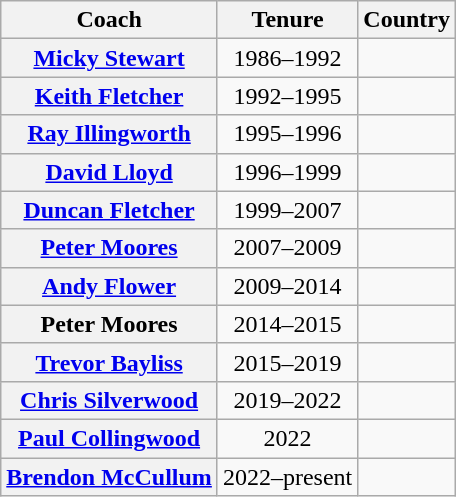<table class="wikitable">
<tr>
<th>Coach</th>
<th>Tenure</th>
<th>Country</th>
</tr>
<tr>
<th><a href='#'>Micky Stewart</a></th>
<td align=center>1986–1992</td>
<td></td>
</tr>
<tr>
<th><a href='#'>Keith Fletcher</a></th>
<td align=center>1992–1995</td>
<td></td>
</tr>
<tr>
<th><a href='#'>Ray Illingworth</a></th>
<td align=center>1995–1996</td>
<td></td>
</tr>
<tr>
<th><a href='#'>David Lloyd</a></th>
<td align=center>1996–1999</td>
<td></td>
</tr>
<tr>
<th><a href='#'>Duncan Fletcher</a></th>
<td align=center>1999–2007</td>
<td></td>
</tr>
<tr>
<th><a href='#'>Peter Moores</a></th>
<td align=center>2007–2009</td>
<td></td>
</tr>
<tr>
<th><a href='#'>Andy Flower</a></th>
<td align=center>2009–2014</td>
<td></td>
</tr>
<tr>
<th>Peter Moores</th>
<td align=center>2014–2015</td>
<td></td>
</tr>
<tr>
<th><a href='#'>Trevor Bayliss</a></th>
<td align=center>2015–2019</td>
<td></td>
</tr>
<tr>
<th><a href='#'>Chris Silverwood</a></th>
<td align=center>2019–2022</td>
<td></td>
</tr>
<tr>
<th><a href='#'>Paul Collingwood</a></th>
<td align=center>2022</td>
<td></td>
</tr>
<tr>
<th><a href='#'>Brendon McCullum</a></th>
<td align=center>2022–present</td>
<td></td>
</tr>
</table>
